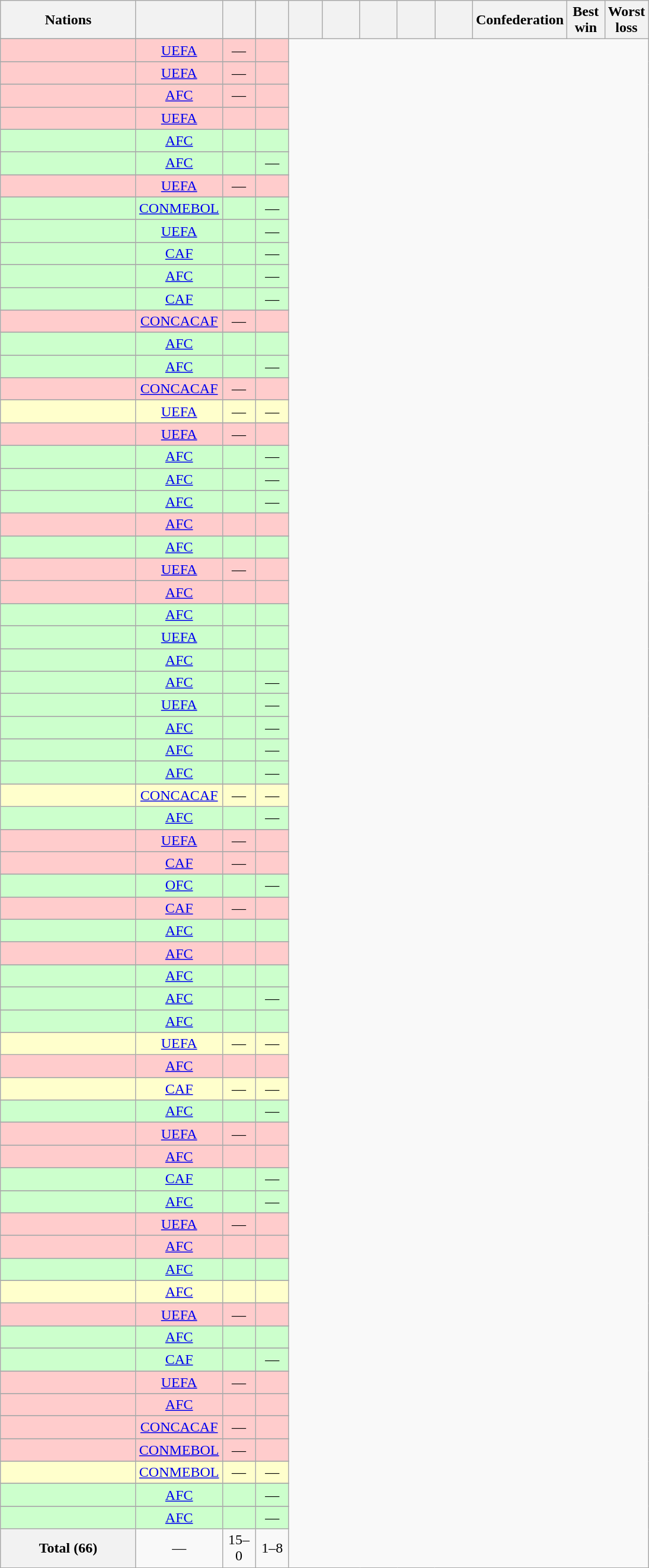<table class="wikitable sortable collapsible collapsed" style="text-align: center; font-size: 100%;">
<tr style="color:black;">
<th style="width:145px;">Nations</th>
<th width=30></th>
<th width=30></th>
<th width=30></th>
<th width=30></th>
<th width=35></th>
<th width=35></th>
<th width=35></th>
<th width=35></th>
<th>Confederation</th>
<th width=35>Best win</th>
<th width=35>Worst loss</th>
</tr>
<tr>
</tr>
<tr bgcolor=#FFCCCC>
<td align=left><br></td>
<td><a href='#'>UEFA</a></td>
<td>—</td>
<td></td>
</tr>
<tr>
</tr>
<tr bgcolor=#FFCCCC>
<td align=left><br></td>
<td><a href='#'>UEFA</a></td>
<td>—</td>
<td></td>
</tr>
<tr>
</tr>
<tr bgcolor=#FFCCCC>
<td align=left><br></td>
<td><a href='#'>AFC</a></td>
<td>—</td>
<td></td>
</tr>
<tr>
</tr>
<tr bgcolor=#FFCCCC>
<td align=left><br></td>
<td><a href='#'>UEFA</a></td>
<td></td>
<td></td>
</tr>
<tr>
</tr>
<tr bgcolor=#CCFFCC>
<td align=left><br></td>
<td><a href='#'>AFC</a></td>
<td></td>
<td></td>
</tr>
<tr>
</tr>
<tr bgcolor=#CCFFCC>
<td align=left><br></td>
<td><a href='#'>AFC</a></td>
<td></td>
<td>—</td>
</tr>
<tr>
</tr>
<tr bgcolor=#FFCCCC>
<td align=left><br></td>
<td><a href='#'>UEFA</a></td>
<td>—</td>
<td></td>
</tr>
<tr>
</tr>
<tr bgcolor=#CCFFCC>
<td align=left><br></td>
<td><a href='#'>CONMEBOL</a></td>
<td></td>
<td>—</td>
</tr>
<tr>
</tr>
<tr bgcolor=#CCFFCC>
<td align=left><br></td>
<td><a href='#'>UEFA</a></td>
<td></td>
<td>—</td>
</tr>
<tr>
</tr>
<tr bgcolor=#CCFFCC>
<td align=left><br></td>
<td><a href='#'>CAF</a></td>
<td></td>
<td>—</td>
</tr>
<tr>
</tr>
<tr bgcolor=#CCFFCC>
<td align=left><br></td>
<td><a href='#'>AFC</a></td>
<td></td>
<td>—</td>
</tr>
<tr>
</tr>
<tr bgcolor=#CCFFCC>
<td align=left><br></td>
<td><a href='#'>CAF</a></td>
<td></td>
<td>—</td>
</tr>
<tr>
</tr>
<tr bgcolor=#FFCCCC>
<td align=left><br></td>
<td><a href='#'>CONCACAF</a></td>
<td>—</td>
<td></td>
</tr>
<tr>
</tr>
<tr bgcolor=#CCFFCC>
<td align=left><br></td>
<td><a href='#'>AFC</a></td>
<td></td>
<td></td>
</tr>
<tr>
</tr>
<tr bgcolor=#CCFFCC>
<td align=left><br></td>
<td><a href='#'>AFC</a></td>
<td></td>
<td>—</td>
</tr>
<tr>
</tr>
<tr bgcolor=#FFCCCC>
<td align=left><br></td>
<td><a href='#'>CONCACAF</a></td>
<td>—</td>
<td></td>
</tr>
<tr>
</tr>
<tr bgcolor=#FFFFCC>
<td align=left><br></td>
<td><a href='#'>UEFA</a></td>
<td>—</td>
<td>—</td>
</tr>
<tr>
</tr>
<tr bgcolor=#FFCCCC>
<td align=left><br></td>
<td><a href='#'>UEFA</a></td>
<td>—</td>
<td></td>
</tr>
<tr>
</tr>
<tr bgcolor=#CCFFCC>
<td align=left><br></td>
<td><a href='#'>AFC</a></td>
<td></td>
<td>—</td>
</tr>
<tr>
</tr>
<tr bgcolor=#CCFFCC>
<td align=left><br></td>
<td><a href='#'>AFC</a></td>
<td></td>
<td>—</td>
</tr>
<tr>
</tr>
<tr bgcolor=#CCFFCC>
<td align=left><br></td>
<td><a href='#'>AFC</a></td>
<td></td>
<td>—</td>
</tr>
<tr>
</tr>
<tr bgcolor=#FFCCCC>
<td align=left><br></td>
<td><a href='#'>AFC</a></td>
<td></td>
<td></td>
</tr>
<tr>
</tr>
<tr bgcolor=#CCFFCC>
<td align=left><br></td>
<td><a href='#'>AFC</a></td>
<td></td>
<td></td>
</tr>
<tr>
</tr>
<tr bgcolor=#FFCCCC>
<td align=left><br></td>
<td><a href='#'>UEFA</a></td>
<td>—</td>
<td></td>
</tr>
<tr>
</tr>
<tr bgcolor=#FFCCCC>
<td align=left><br></td>
<td><a href='#'>AFC</a></td>
<td></td>
<td></td>
</tr>
<tr>
</tr>
<tr bgcolor=#CCFFCC>
<td align=left><br></td>
<td><a href='#'>AFC</a></td>
<td></td>
<td></td>
</tr>
<tr>
</tr>
<tr bgcolor=#CCFFCC>
<td align=left><br></td>
<td><a href='#'>UEFA</a></td>
<td></td>
<td></td>
</tr>
<tr>
</tr>
<tr bgcolor=#CCFFCC>
<td align=left><br></td>
<td><a href='#'>AFC</a></td>
<td></td>
<td></td>
</tr>
<tr>
</tr>
<tr bgcolor=#CCFFCC>
<td align=left><br></td>
<td><a href='#'>AFC</a></td>
<td></td>
<td>—</td>
</tr>
<tr>
</tr>
<tr bgcolor=#CCFFCC>
<td align=left><br></td>
<td><a href='#'>UEFA</a></td>
<td></td>
<td>—</td>
</tr>
<tr>
</tr>
<tr bgcolor=#CCFFCC>
<td align=left><br></td>
<td><a href='#'>AFC</a></td>
<td></td>
<td>—</td>
</tr>
<tr>
</tr>
<tr bgcolor=#CCFFCC>
<td align=left><br></td>
<td><a href='#'>AFC</a></td>
<td></td>
<td>—</td>
</tr>
<tr>
</tr>
<tr bgcolor=#CCFFCC>
<td align=left><br></td>
<td><a href='#'>AFC</a></td>
<td></td>
<td>—</td>
</tr>
<tr>
</tr>
<tr bgcolor=#FFFFCC>
<td align=left><br></td>
<td><a href='#'>CONCACAF</a></td>
<td>—</td>
<td>—</td>
</tr>
<tr bgcolor=#CCFFCC>
<td align=left><br></td>
<td><a href='#'>AFC</a></td>
<td></td>
<td>—</td>
</tr>
<tr>
</tr>
<tr bgcolor=#FFCCCC>
<td align=left><br></td>
<td><a href='#'>UEFA</a></td>
<td>—</td>
<td></td>
</tr>
<tr>
</tr>
<tr bgcolor=#FFCCCC>
<td align=left><br></td>
<td><a href='#'>CAF</a></td>
<td>—</td>
<td></td>
</tr>
<tr>
</tr>
<tr bgcolor=#CCFFCC>
<td align=left><br></td>
<td><a href='#'>OFC</a></td>
<td></td>
<td>—</td>
</tr>
<tr>
</tr>
<tr bgcolor=#FFCCCC>
<td align=left><br></td>
<td><a href='#'>CAF</a></td>
<td>—</td>
<td></td>
</tr>
<tr>
</tr>
<tr bgcolor=#CCFFCC>
<td align=left><br></td>
<td><a href='#'>AFC</a></td>
<td></td>
<td></td>
</tr>
<tr>
</tr>
<tr bgcolor=#FFCCCC>
<td align=left><br></td>
<td><a href='#'>AFC</a></td>
<td></td>
<td></td>
</tr>
<tr>
</tr>
<tr bgcolor=#CCFFCC>
<td align=left><br></td>
<td><a href='#'>AFC</a></td>
<td></td>
<td></td>
</tr>
<tr>
</tr>
<tr bgcolor=#CCFFCC>
<td align=left><br></td>
<td><a href='#'>AFC</a></td>
<td></td>
<td>—</td>
</tr>
<tr>
</tr>
<tr bgcolor=#CCFFCC>
<td align=left><br></td>
<td><a href='#'>AFC</a></td>
<td></td>
<td></td>
</tr>
<tr>
</tr>
<tr bgcolor=#FFFFCC>
<td align=left><br></td>
<td><a href='#'>UEFA</a></td>
<td>—</td>
<td>—</td>
</tr>
<tr bgcolor=#FFCCCC>
<td align=left><br></td>
<td><a href='#'>AFC</a></td>
<td></td>
<td></td>
</tr>
<tr>
</tr>
<tr bgcolor=#FFFFCC>
<td align=left><br></td>
<td><a href='#'>CAF</a></td>
<td>—</td>
<td>—</td>
</tr>
<tr>
</tr>
<tr bgcolor=#CCFFCC>
<td align=left><br></td>
<td><a href='#'>AFC</a></td>
<td></td>
<td>—</td>
</tr>
<tr>
</tr>
<tr bgcolor=#FFCCCC>
<td align=left><br></td>
<td><a href='#'>UEFA</a></td>
<td>—</td>
<td></td>
</tr>
<tr>
</tr>
<tr bgcolor=#FFCCCC>
<td align=left><br></td>
<td><a href='#'>AFC</a></td>
<td></td>
<td></td>
</tr>
<tr>
</tr>
<tr bgcolor=#CCFFCC>
<td align=left><br></td>
<td><a href='#'>CAF</a></td>
<td></td>
<td>—</td>
</tr>
<tr>
</tr>
<tr bgcolor=#CCFFCC>
<td align=left><br></td>
<td><a href='#'>AFC</a></td>
<td></td>
<td>—</td>
</tr>
<tr>
</tr>
<tr bgcolor=#FFCCCC>
<td align=left><br></td>
<td><a href='#'>UEFA</a></td>
<td>—</td>
<td></td>
</tr>
<tr>
</tr>
<tr bgcolor=#FFCCCC>
<td align=left><br></td>
<td><a href='#'>AFC</a></td>
<td></td>
<td></td>
</tr>
<tr>
</tr>
<tr bgcolor=#CCFFCC>
<td align=left><br></td>
<td><a href='#'>AFC</a></td>
<td></td>
<td></td>
</tr>
<tr>
</tr>
<tr bgcolor=#FFFFCC>
<td align=left><br></td>
<td><a href='#'>AFC</a></td>
<td></td>
<td></td>
</tr>
<tr>
</tr>
<tr bgcolor=#FFCCCC>
<td align=left><br></td>
<td><a href='#'>UEFA</a></td>
<td>—</td>
<td></td>
</tr>
<tr>
</tr>
<tr bgcolor=#CCFFCC>
<td align=left><br></td>
<td><a href='#'>AFC</a></td>
<td></td>
<td></td>
</tr>
<tr>
</tr>
<tr bgcolor=#CCFFCC>
<td align=left><br></td>
<td><a href='#'>CAF</a></td>
<td></td>
<td>—</td>
</tr>
<tr>
</tr>
<tr bgcolor=#FFCCCC>
<td align=left><br></td>
<td><a href='#'>UEFA</a></td>
<td>—</td>
<td></td>
</tr>
<tr>
</tr>
<tr bgcolor=#FFCCCC>
<td align=left><br></td>
<td><a href='#'>AFC</a></td>
<td></td>
<td></td>
</tr>
<tr>
</tr>
<tr bgcolor=#FFCCCC>
<td align=left><br></td>
<td><a href='#'>CONCACAF</a></td>
<td>—</td>
<td></td>
</tr>
<tr>
</tr>
<tr bgcolor=#FFCCCC>
<td align=left><br></td>
<td><a href='#'>CONMEBOL</a></td>
<td>—</td>
<td></td>
</tr>
<tr>
</tr>
<tr bgcolor=#FFFFCC>
<td align=left><br></td>
<td><a href='#'>CONMEBOL</a></td>
<td>—</td>
<td>—</td>
</tr>
<tr>
</tr>
<tr bgcolor=#CCFFCC>
<td align=left><br></td>
<td><a href='#'>AFC</a></td>
<td></td>
<td>—</td>
</tr>
<tr>
</tr>
<tr bgcolor=#CCFFCC>
<td align=left><br></td>
<td><a href='#'>AFC</a></td>
<td></td>
<td>—</td>
</tr>
<tr class="sortbottom">
<th align=center>Total (66)<br></th>
<td>—</td>
<td>15–0</td>
<td>1–8</td>
</tr>
<tr>
</tr>
</table>
